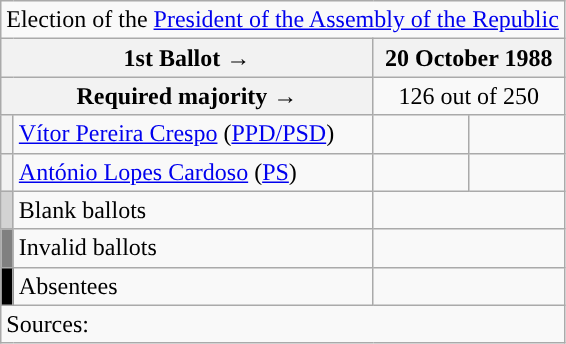<table class="wikitable" style="text-align:center;">
<tr>
<td colspan="4" align="center">Election of the <a href='#'>President of the Assembly of the Republic</a></td>
</tr>
<tr>
<th colspan="2" width="225px">1st Ballot →</th>
<th colspan="2">20 October 1988</th>
</tr>
<tr>
<th colspan="2">Required majority →</th>
<td colspan="2">126 out of 250</td>
</tr>
<tr>
<th width="1px" style="background:"></th>
<td align="left"><a href='#'>Vítor Pereira Crespo</a> (<a href='#'>PPD/PSD</a>)</td>
<td></td>
<td></td>
</tr>
<tr>
<th width="1px" style="background:"></th>
<td align="left"><a href='#'>António Lopes Cardoso</a> (<a href='#'>PS</a>)</td>
<td></td>
<td></td>
</tr>
<tr>
<th style="background:lightgray;"></th>
<td align="left">Blank ballots</td>
<td colspan="2"></td>
</tr>
<tr>
<th style="background:gray;"></th>
<td align="left">Invalid ballots</td>
<td colspan="2"></td>
</tr>
<tr>
<th style="background:black;"></th>
<td align="left">Absentees</td>
<td colspan="2"></td>
</tr>
<tr>
<td align="left" colspan="4">Sources:</td>
</tr>
</table>
